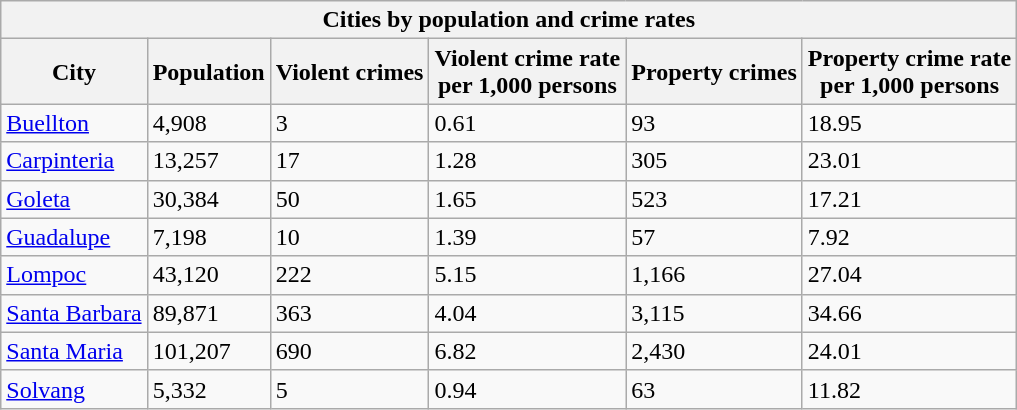<table class="wikitable collapsible collapsed sortable">
<tr>
<th colspan="9">Cities by population and crime rates</th>
</tr>
<tr>
<th>City</th>
<th data-sort-type="number">Population</th>
<th data-sort-type="number">Violent crimes</th>
<th data-sort-type="number">Violent crime rate<br>per 1,000 persons</th>
<th data-sort-type="number">Property crimes</th>
<th data-sort-type="number">Property crime rate<br>per 1,000 persons</th>
</tr>
<tr>
<td><a href='#'>Buellton</a></td>
<td>4,908</td>
<td>3</td>
<td>0.61</td>
<td>93</td>
<td>18.95</td>
</tr>
<tr>
<td><a href='#'>Carpinteria</a></td>
<td>13,257</td>
<td>17</td>
<td>1.28</td>
<td>305</td>
<td>23.01</td>
</tr>
<tr>
<td><a href='#'>Goleta</a></td>
<td>30,384</td>
<td>50</td>
<td>1.65</td>
<td>523</td>
<td>17.21</td>
</tr>
<tr>
<td><a href='#'>Guadalupe</a></td>
<td>7,198</td>
<td>10</td>
<td>1.39</td>
<td>57</td>
<td>7.92</td>
</tr>
<tr>
<td><a href='#'>Lompoc</a></td>
<td>43,120</td>
<td>222</td>
<td>5.15</td>
<td>1,166</td>
<td>27.04</td>
</tr>
<tr>
<td><a href='#'>Santa Barbara</a></td>
<td>89,871</td>
<td>363</td>
<td>4.04</td>
<td>3,115</td>
<td>34.66</td>
</tr>
<tr>
<td><a href='#'>Santa Maria</a></td>
<td>101,207</td>
<td>690</td>
<td>6.82</td>
<td>2,430</td>
<td>24.01</td>
</tr>
<tr>
<td><a href='#'>Solvang</a></td>
<td>5,332</td>
<td>5</td>
<td>0.94</td>
<td>63</td>
<td>11.82</td>
</tr>
</table>
